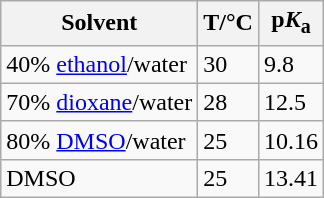<table class="wikitable" style="float: left; margin: 1em;">
<tr>
<th>Solvent</th>
<th>T/°C</th>
<th>p<em>K</em><sub>a</sub></th>
</tr>
<tr>
<td>40% <a href='#'>ethanol</a>/water</td>
<td>30</td>
<td>9.8</td>
</tr>
<tr>
<td>70% <a href='#'>dioxane</a>/water</td>
<td>28</td>
<td>12.5</td>
</tr>
<tr>
<td>80% <a href='#'>DMSO</a>/water</td>
<td>25</td>
<td>10.16</td>
</tr>
<tr>
<td>DMSO</td>
<td>25</td>
<td>13.41</td>
</tr>
</table>
